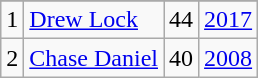<table class="wikitable">
<tr>
</tr>
<tr>
<td>1</td>
<td><a href='#'>Drew Lock</a></td>
<td><abbr>44</abbr></td>
<td><a href='#'>2017</a></td>
</tr>
<tr>
<td>2</td>
<td><a href='#'>Chase Daniel</a></td>
<td><abbr>40</abbr></td>
<td><a href='#'>2008</a></td>
</tr>
</table>
